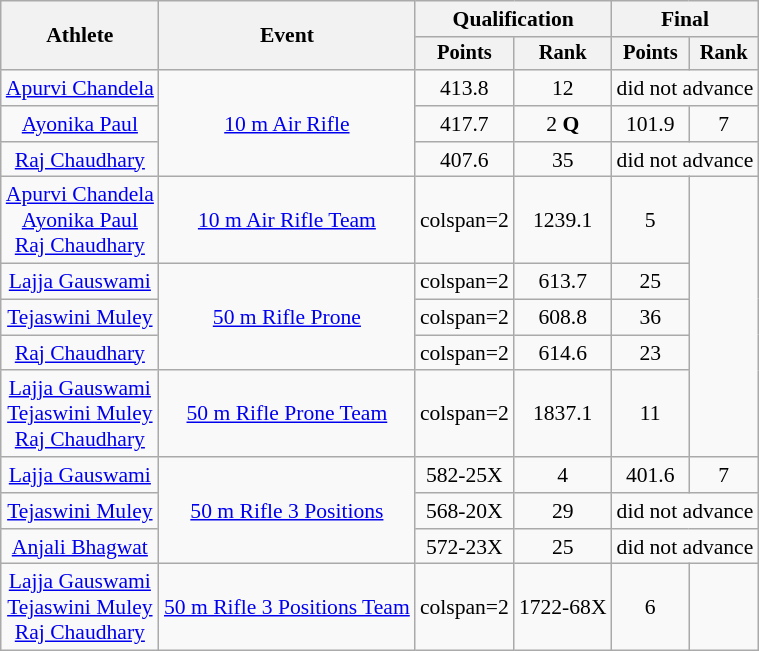<table class=wikitable style="text-align:center; font-size:90%">
<tr>
<th rowspan=2>Athlete</th>
<th rowspan=2>Event</th>
<th colspan=2>Qualification</th>
<th colspan=2>Final</th>
</tr>
<tr style="font-size:95%">
<th>Points</th>
<th>Rank</th>
<th>Points</th>
<th>Rank</th>
</tr>
<tr>
<td><a href='#'>Apurvi Chandela</a></td>
<td rowspan=3><a href='#'>10 m Air Rifle</a></td>
<td>413.8</td>
<td>12</td>
<td style="text-align:center;" colspan=2>did not advance</td>
</tr>
<tr>
<td><a href='#'>Ayonika Paul</a></td>
<td>417.7</td>
<td>2 <strong>Q</strong></td>
<td>101.9</td>
<td>7</td>
</tr>
<tr>
<td><a href='#'>Raj Chaudhary</a></td>
<td>407.6</td>
<td>35</td>
<td style="text-align:center;" colspan=2>did not advance</td>
</tr>
<tr>
<td><a href='#'>Apurvi Chandela</a><br><a href='#'>Ayonika Paul</a><br><a href='#'>Raj Chaudhary</a></td>
<td><a href='#'>10 m Air Rifle Team</a></td>
<td>colspan=2 </td>
<td>1239.1</td>
<td>5</td>
</tr>
<tr>
<td><a href='#'>Lajja Gauswami</a></td>
<td rowspan=3><a href='#'>50 m Rifle Prone</a></td>
<td>colspan=2 </td>
<td>613.7</td>
<td>25</td>
</tr>
<tr>
<td><a href='#'>Tejaswini Muley</a></td>
<td>colspan=2 </td>
<td>608.8</td>
<td>36</td>
</tr>
<tr>
<td><a href='#'>Raj Chaudhary</a></td>
<td>colspan=2 </td>
<td>614.6</td>
<td>23</td>
</tr>
<tr>
<td><a href='#'>Lajja Gauswami</a><br><a href='#'>Tejaswini Muley</a><br><a href='#'>Raj Chaudhary</a></td>
<td><a href='#'>50 m Rifle Prone Team</a></td>
<td>colspan=2 </td>
<td>1837.1</td>
<td>11</td>
</tr>
<tr>
<td><a href='#'>Lajja Gauswami</a></td>
<td rowspan=3><a href='#'>50 m Rifle 3 Positions</a></td>
<td>582-25X</td>
<td>4</td>
<td>401.6</td>
<td>7</td>
</tr>
<tr>
<td><a href='#'>Tejaswini Muley</a></td>
<td>568-20X</td>
<td>29</td>
<td colspan=2>did not advance</td>
</tr>
<tr>
<td><a href='#'>Anjali Bhagwat</a></td>
<td>572-23X</td>
<td>25</td>
<td colspan=2>did not advance</td>
</tr>
<tr>
<td><a href='#'>Lajja Gauswami</a><br><a href='#'>Tejaswini Muley</a><br><a href='#'>Raj Chaudhary</a></td>
<td><a href='#'>50 m Rifle 3 Positions Team</a></td>
<td>colspan=2 </td>
<td>1722-68X</td>
<td>6</td>
</tr>
</table>
